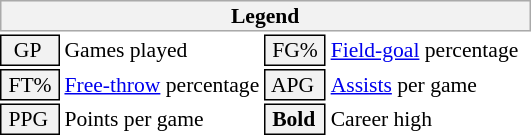<table class="toccolours" style="font-size: 90%; white-space: nowrap;">
<tr>
<th colspan="6" style="background:#f2f2f2; border:1px solid #aaa;">Legend</th>
</tr>
<tr>
<td style="background:#f2f2f2; border:1px solid black;">  GP</td>
<td>Games played</td>
<td style="background:#f2f2f2; border:1px solid black;"> FG% </td>
<td style="padding-right: 8px"><a href='#'>Field-goal</a> percentage</td>
</tr>
<tr>
<td style="background:#f2f2f2; border:1px solid black;"> FT% </td>
<td><a href='#'>Free-throw</a> percentage</td>
<td style="background:#f2f2f2; border:1px solid black;"> APG </td>
<td><a href='#'>Assists</a> per game</td>
</tr>
<tr>
<td style="background:#f2f2f2; border:1px solid black;"> PPG </td>
<td>Points per game</td>
<td style="background-color: #F2F2F2; border: 1px solid black"> <strong>Bold</strong> </td>
<td>Career high</td>
</tr>
<tr>
</tr>
</table>
